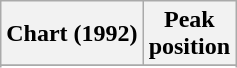<table class="wikitable sortable plainrowheaders" style="text-align:center">
<tr>
<th scope="col">Chart (1992)</th>
<th scope="col">Peak<br>position</th>
</tr>
<tr>
</tr>
<tr>
</tr>
<tr>
</tr>
<tr>
</tr>
<tr>
</tr>
</table>
